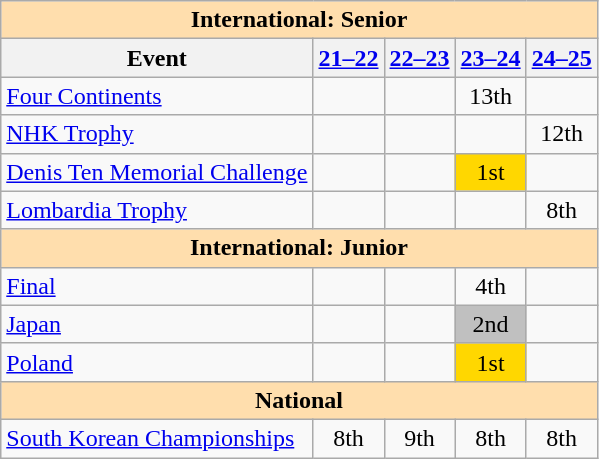<table class="wikitable" style="text-align:center">
<tr>
<th colspan="5" style="background-color: #ffdead; " align="center">International: Senior</th>
</tr>
<tr>
<th>Event</th>
<th><a href='#'>21–22</a></th>
<th><a href='#'>22–23</a></th>
<th><a href='#'>23–24</a></th>
<th><a href='#'>24–25</a></th>
</tr>
<tr>
<td align=left><a href='#'>Four Continents</a></td>
<td></td>
<td></td>
<td>13th</td>
<td></td>
</tr>
<tr>
<td align=left> <a href='#'>NHK Trophy</a></td>
<td></td>
<td></td>
<td></td>
<td>12th</td>
</tr>
<tr>
<td align=left> <a href='#'>Denis Ten Memorial Challenge</a></td>
<td></td>
<td></td>
<td bgcolor=gold>1st</td>
<td></td>
</tr>
<tr>
<td align=left> <a href='#'>Lombardia Trophy</a></td>
<td></td>
<td></td>
<td></td>
<td>8th</td>
</tr>
<tr>
<th colspan="5" style="background-color: #ffdead; " align="center">International: Junior</th>
</tr>
<tr>
<td align=left> <a href='#'>Final</a></td>
<td></td>
<td></td>
<td>4th</td>
<td></td>
</tr>
<tr>
<td align=left> <a href='#'>Japan</a></td>
<td></td>
<td></td>
<td bgcolor=silver>2nd</td>
<td></td>
</tr>
<tr>
<td align=left> <a href='#'>Poland</a></td>
<td></td>
<td></td>
<td bgcolor=gold>1st</td>
<td></td>
</tr>
<tr>
<th colspan="5" style="background-color: #ffdead; " align="center">National</th>
</tr>
<tr>
<td align="left"><a href='#'>South Korean Championships</a></td>
<td>8th</td>
<td>9th</td>
<td>8th</td>
<td>8th</td>
</tr>
</table>
